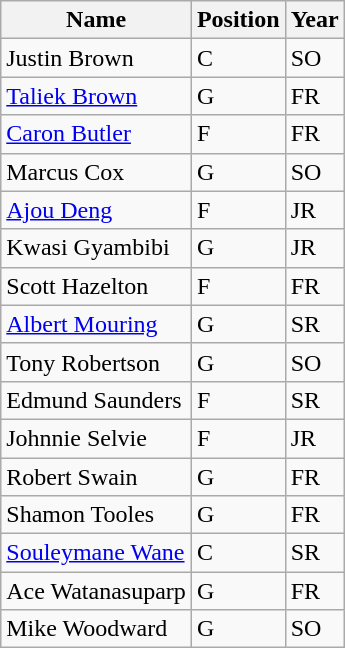<table class="wikitable" border="1">
<tr>
<th>Name</th>
<th>Position</th>
<th>Year</th>
</tr>
<tr>
<td>Justin Brown</td>
<td>C</td>
<td>SO</td>
</tr>
<tr>
<td><a href='#'>Taliek Brown</a></td>
<td>G</td>
<td>FR</td>
</tr>
<tr>
<td><a href='#'>Caron Butler</a></td>
<td>F</td>
<td>FR</td>
</tr>
<tr>
<td>Marcus Cox</td>
<td>G</td>
<td>SO</td>
</tr>
<tr>
<td><a href='#'>Ajou Deng</a></td>
<td>F</td>
<td>JR</td>
</tr>
<tr>
<td>Kwasi Gyambibi</td>
<td>G</td>
<td>JR</td>
</tr>
<tr>
<td>Scott Hazelton</td>
<td>F</td>
<td>FR</td>
</tr>
<tr>
<td><a href='#'>Albert Mouring</a></td>
<td>G</td>
<td>SR</td>
</tr>
<tr>
<td>Tony Robertson</td>
<td>G</td>
<td>SO</td>
</tr>
<tr>
<td>Edmund Saunders</td>
<td>F</td>
<td>SR</td>
</tr>
<tr>
<td>Johnnie Selvie</td>
<td>F</td>
<td>JR</td>
</tr>
<tr>
<td>Robert Swain</td>
<td>G</td>
<td>FR</td>
</tr>
<tr>
<td>Shamon Tooles</td>
<td>G</td>
<td>FR</td>
</tr>
<tr>
<td><a href='#'>Souleymane Wane</a></td>
<td>C</td>
<td>SR</td>
</tr>
<tr>
<td>Ace Watanasuparp</td>
<td>G</td>
<td>FR</td>
</tr>
<tr>
<td>Mike Woodward</td>
<td>G</td>
<td>SO</td>
</tr>
</table>
